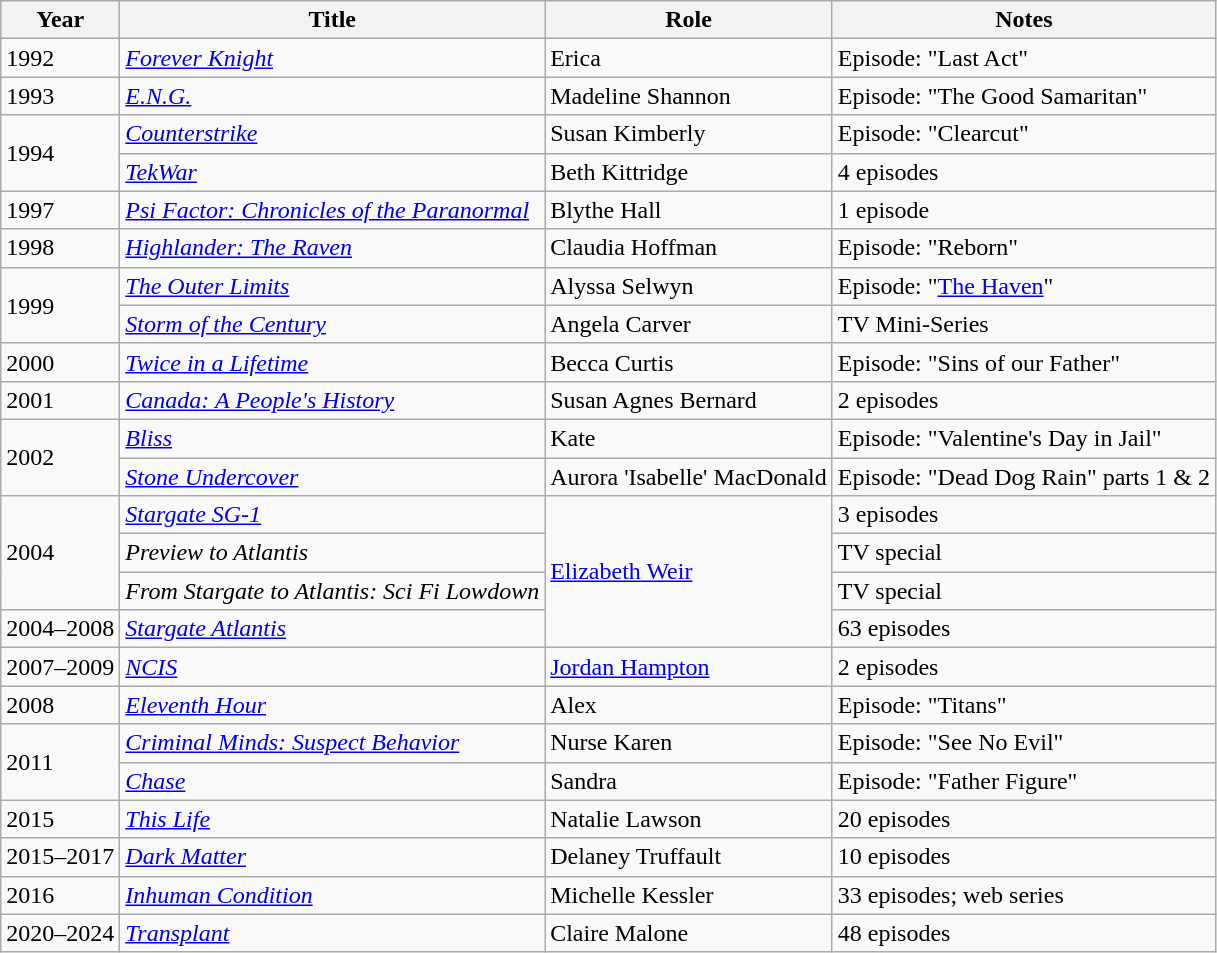<table class="wikitable sortable">
<tr>
<th>Year</th>
<th>Title</th>
<th>Role</th>
<th class="unsortable">Notes</th>
</tr>
<tr>
<td>1992</td>
<td><em><a href='#'>Forever Knight</a></em></td>
<td>Erica</td>
<td>Episode: "Last Act"</td>
</tr>
<tr>
<td>1993</td>
<td><em><a href='#'>E.N.G.</a></em></td>
<td>Madeline Shannon</td>
<td>Episode: "The Good Samaritan"</td>
</tr>
<tr>
<td rowspan="2">1994</td>
<td><em><a href='#'>Counterstrike</a></em></td>
<td>Susan Kimberly</td>
<td>Episode: "Clearcut"</td>
</tr>
<tr>
<td><em><a href='#'>TekWar</a></em></td>
<td>Beth Kittridge</td>
<td>4 episodes</td>
</tr>
<tr>
<td>1997</td>
<td><em><a href='#'>Psi Factor: Chronicles of the Paranormal</a></em></td>
<td>Blythe Hall</td>
<td>1 episode</td>
</tr>
<tr>
<td>1998</td>
<td><em><a href='#'>Highlander: The Raven</a></em></td>
<td>Claudia Hoffman</td>
<td>Episode: "Reborn"</td>
</tr>
<tr>
<td rowspan="2">1999</td>
<td data-sort-value="Outer Limits, The"><em><a href='#'>The Outer Limits</a></em></td>
<td>Alyssa Selwyn</td>
<td>Episode: "<a href='#'>The Haven</a>"</td>
</tr>
<tr>
<td><em><a href='#'>Storm of the Century</a></em></td>
<td>Angela Carver</td>
<td>TV Mini-Series</td>
</tr>
<tr>
<td>2000</td>
<td><em><a href='#'>Twice in a Lifetime</a></em></td>
<td>Becca Curtis</td>
<td>Episode: "Sins of our Father"</td>
</tr>
<tr>
<td>2001</td>
<td><em><a href='#'>Canada: A People's History</a></em></td>
<td>Susan Agnes Bernard</td>
<td>2 episodes</td>
</tr>
<tr>
<td rowspan="2">2002</td>
<td><em><a href='#'>Bliss</a></em></td>
<td>Kate</td>
<td>Episode: "Valentine's Day in Jail"</td>
</tr>
<tr>
<td><em><a href='#'>Stone Undercover</a></em></td>
<td>Aurora 'Isabelle' MacDonald</td>
<td>Episode: "Dead Dog Rain" parts 1 & 2</td>
</tr>
<tr>
<td rowspan="3">2004</td>
<td><em><a href='#'>Stargate SG-1</a></em></td>
<td rowspan="4"><a href='#'>Elizabeth Weir</a></td>
<td>3 episodes</td>
</tr>
<tr>
<td><em>Preview to Atlantis</em></td>
<td>TV special</td>
</tr>
<tr>
<td><em>From Stargate to Atlantis: Sci Fi Lowdown</em></td>
<td>TV special</td>
</tr>
<tr>
<td>2004–2008</td>
<td><em><a href='#'>Stargate Atlantis</a></em></td>
<td>63 episodes</td>
</tr>
<tr>
<td>2007–2009</td>
<td><em><a href='#'>NCIS</a></em></td>
<td><a href='#'>Jordan Hampton</a></td>
<td>2 episodes</td>
</tr>
<tr>
<td>2008</td>
<td><em><a href='#'>Eleventh Hour</a></em></td>
<td>Alex</td>
<td>Episode: "Titans"</td>
</tr>
<tr>
<td rowspan="2">2011</td>
<td><em><a href='#'>Criminal Minds: Suspect Behavior</a></em></td>
<td>Nurse Karen</td>
<td>Episode: "See No Evil"</td>
</tr>
<tr>
<td><em><a href='#'>Chase</a></em></td>
<td>Sandra</td>
<td>Episode: "Father Figure"</td>
</tr>
<tr>
<td>2015</td>
<td><em><a href='#'>This Life</a></em></td>
<td>Natalie Lawson</td>
<td>20 episodes</td>
</tr>
<tr>
<td>2015–2017</td>
<td><em><a href='#'>Dark Matter</a></em></td>
<td>Delaney Truffault</td>
<td>10 episodes</td>
</tr>
<tr>
<td rowspan="1">2016</td>
<td><em><a href='#'>Inhuman Condition</a></em></td>
<td>Michelle Kessler</td>
<td>33 episodes; web series</td>
</tr>
<tr>
<td>2020–2024</td>
<td><em><a href='#'>Transplant</a></em></td>
<td>Claire Malone</td>
<td>48 episodes</td>
</tr>
</table>
